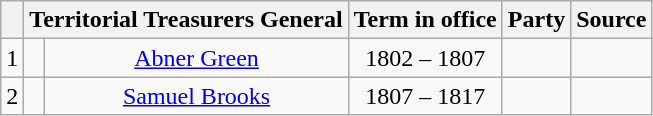<table class="wikitable sortable" style="text-align:center;">
<tr>
<th scope="col" data-sort-type="number"></th>
<th scope="col" colspan="2">Territorial Treasurers General</th>
<th scope="col">Term in office</th>
<th scope="col">Party</th>
<th scope="col" class="unsortable">Source</th>
</tr>
<tr>
<td>1</td>
<td></td>
<td><a href='#'>Abner Green</a></td>
<td>1802 – 1807</td>
<td></td>
<td></td>
</tr>
<tr>
<td>2</td>
<td></td>
<td><a href='#'>Samuel Brooks</a></td>
<td>1807 – 1817</td>
<td></td>
<td></td>
</tr>
</table>
